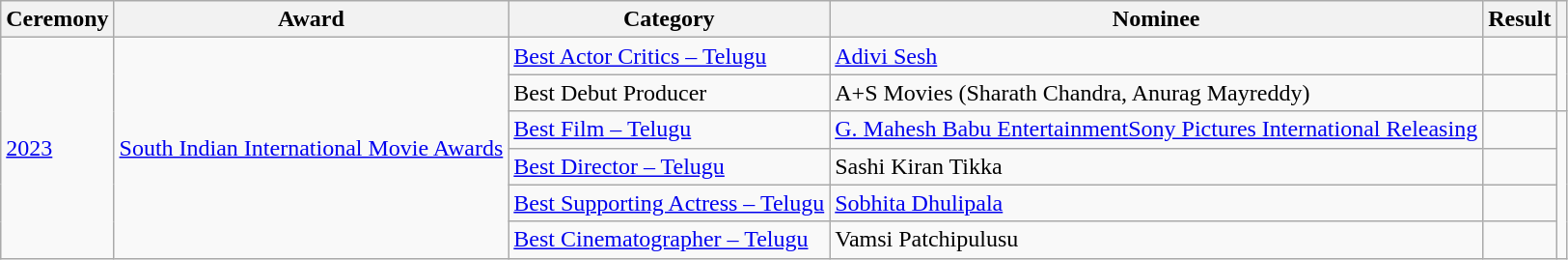<table class="wikitable">
<tr>
<th>Ceremony</th>
<th>Award</th>
<th>Category</th>
<th>Nominee</th>
<th>Result</th>
<th></th>
</tr>
<tr>
<td rowspan="6"><a href='#'>2023</a></td>
<td rowspan="6"><a href='#'>South Indian International Movie Awards</a></td>
<td><a href='#'>Best Actor Critics – Telugu</a></td>
<td><a href='#'>Adivi Sesh</a></td>
<td></td>
<td rowspan="2"></td>
</tr>
<tr>
<td>Best Debut Producer</td>
<td>A+S Movies (Sharath Chandra, Anurag Mayreddy)</td>
<td></td>
</tr>
<tr>
<td><a href='#'>Best Film – Telugu</a></td>
<td><a href='#'>G. Mahesh Babu Entertainment</a><a href='#'>Sony Pictures International Releasing</a></td>
<td></td>
<td rowspan="4"></td>
</tr>
<tr>
<td><a href='#'>Best Director – Telugu</a></td>
<td>Sashi Kiran Tikka</td>
<td></td>
</tr>
<tr>
<td><a href='#'>Best Supporting Actress – Telugu</a></td>
<td><a href='#'>Sobhita Dhulipala</a></td>
<td></td>
</tr>
<tr>
<td><a href='#'>Best Cinematographer – Telugu</a></td>
<td>Vamsi Patchipulusu</td>
<td></td>
</tr>
</table>
